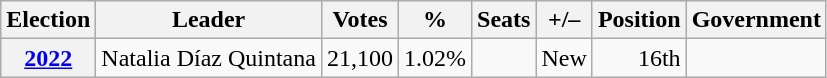<table class=wikitable style="text-align: right;">
<tr>
<th>Election</th>
<th>Leader</th>
<th>Votes</th>
<th>%</th>
<th>Seats</th>
<th>+/–</th>
<th>Position</th>
<th>Government</th>
</tr>
<tr>
<th><a href='#'>2022</a></th>
<td>Natalia Díaz Quintana</td>
<td>21,100</td>
<td>1.02%</td>
<td></td>
<td>New</td>
<td>16th</td>
<td></td>
</tr>
</table>
